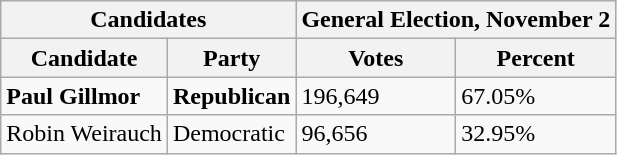<table class=wikitable>
<tr>
<th colspan=2><strong>Candidates</strong></th>
<th colspan=2><strong>General Election, November 2</strong></th>
</tr>
<tr>
<th>Candidate</th>
<th>Party</th>
<th>Votes</th>
<th>Percent</th>
</tr>
<tr>
<td><strong>Paul Gillmor</strong></td>
<td><strong>Republican</strong></td>
<td>196,649</td>
<td>67.05%</td>
</tr>
<tr>
<td>Robin Weirauch</td>
<td>Democratic</td>
<td>96,656</td>
<td>32.95%</td>
</tr>
</table>
